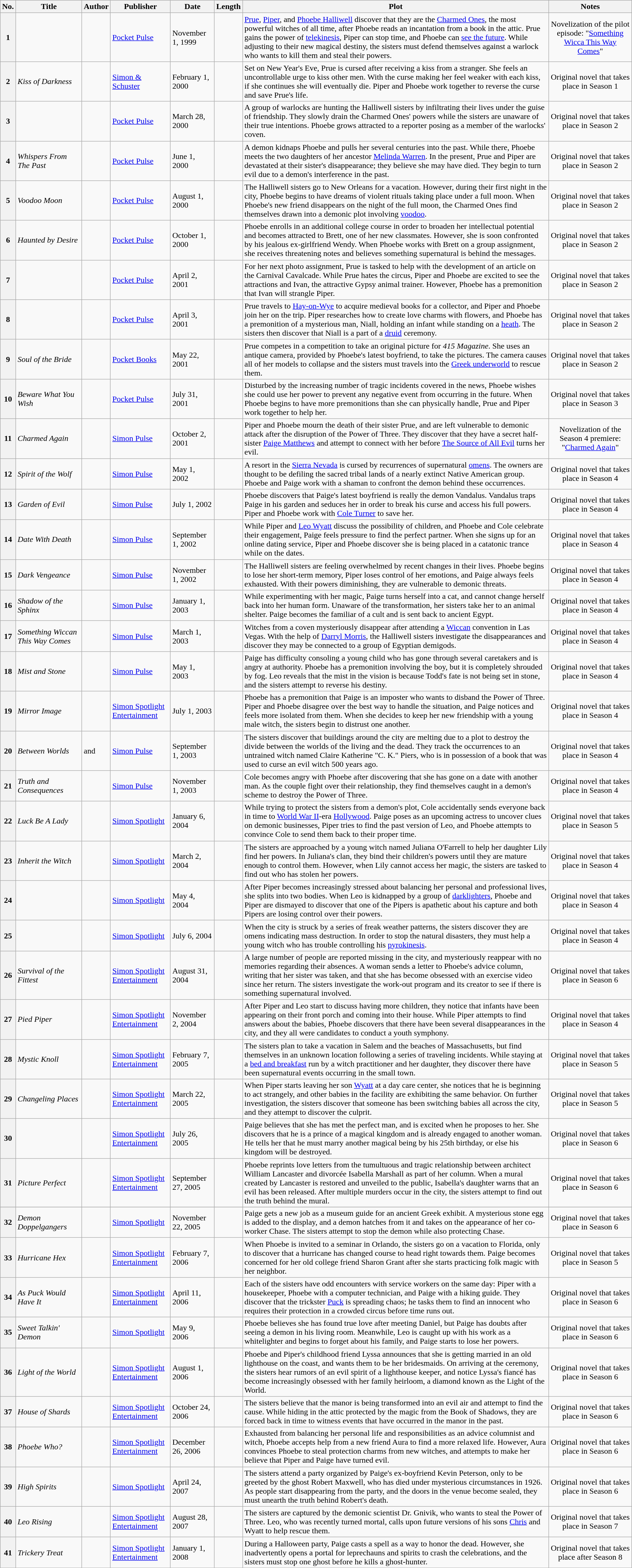<table class="wikitable plainrowheaders sortable" style="margin-right: 0;">
<tr>
<th scope="col">No.</th>
<th scope="col">Title</th>
<th scope="col">Author</th>
<th scope="col">Publisher</th>
<th scope="col">Date</th>
<th scope="col">Length</th>
<th scope="col" class="unsortable">Plot</th>
<th scope="col" class="unsortable">Notes</th>
</tr>
<tr>
<th scope="row">1</th>
<td><em></em></td>
<td></td>
<td><a href='#'>Pocket Pulse</a></td>
<td>November 1, 1999</td>
<td></td>
<td><a href='#'>Prue</a>, <a href='#'>Piper</a>, and <a href='#'>Phoebe Halliwell</a> discover that they are the <a href='#'>Charmed Ones</a>, the most powerful witches of all time, after Phoebe reads an incantation from a book in the attic. Prue gains the power of <a href='#'>telekinesis</a>, Piper can stop time, and Phoebe can <a href='#'>see the future</a>. While adjusting to their new magical destiny, the sisters must defend themselves against a warlock who wants to kill them and steal their powers.</td>
<td style="text-align: center;">Novelization of the pilot episode: "<a href='#'>Something Wicca This Way Comes</a>"</td>
</tr>
<tr>
<th scope="row">2</th>
<td><em>Kiss of Darkness</em></td>
<td></td>
<td><a href='#'>Simon & Schuster</a></td>
<td>February 1, 2000</td>
<td></td>
<td>Set on New Year's Eve, Prue is cursed after receiving a kiss from a stranger. She feels an uncontrollable urge to kiss other men. With the curse making her feel weaker with each kiss, if she continues she will eventually die. Piper and Phoebe work together to reverse the curse and save Prue's life.</td>
<td style="text-align: center;">Original novel that takes place in Season 1</td>
</tr>
<tr>
<th scope="row">3</th>
<td><em></em></td>
<td></td>
<td><a href='#'>Pocket Pulse</a></td>
<td>March 28, 2000</td>
<td></td>
<td>A group of warlocks are hunting the Halliwell sisters by infiltrating their lives under the guise of friendship. They slowly drain the Charmed Ones' powers while the sisters are unaware of their true intentions. Phoebe grows attracted to a reporter posing as a member of the warlocks' coven.</td>
<td style="text-align: center;">Original novel that takes place in Season 2</td>
</tr>
<tr>
<th scope="row">4</th>
<td><em>Whispers From The Past</em></td>
<td></td>
<td><a href='#'>Pocket Pulse</a></td>
<td>June 1, 2000</td>
<td></td>
<td>A demon kidnaps Phoebe and pulls her several centuries into the past. While there, Phoebe meets the two daughters of her ancestor <a href='#'>Melinda Warren</a>. In the present, Prue and Piper are devastated at their sister's disappearance; they believe she may have died. They begin to turn evil due to a demon's interference in the past.</td>
<td style="text-align: center;">Original novel that takes place in Season 2</td>
</tr>
<tr>
<th scope="row">5</th>
<td><em>Voodoo Moon</em></td>
<td></td>
<td><a href='#'>Pocket Pulse</a></td>
<td>August 1, 2000</td>
<td></td>
<td>The Halliwell sisters go to New Orleans for a vacation. However, during their first night in the city, Phoebe begins to have dreams of violent rituals taking place under a full moon. When Phoebe's new friend disappears on the night of the full moon, the Charmed Ones find themselves drawn into a demonic plot involving <a href='#'>voodoo</a>.</td>
<td style="text-align: center;">Original novel that takes place in Season 2</td>
</tr>
<tr>
<th scope="row">6</th>
<td><em>Haunted by Desire</em></td>
<td></td>
<td><a href='#'>Pocket Pulse</a></td>
<td>October 1, 2000</td>
<td></td>
<td>Phoebe enrolls in an additional college course in order to broaden her intellectual potential and becomes attracted to Brett, one of her new classmates. However, she is soon confronted by his jealous ex-girlfriend Wendy. When Phoebe works with Brett on a group assignment, she receives threatening notes and believes something supernatural is behind the messages.</td>
<td style="text-align: center;">Original novel that takes place in Season 2</td>
</tr>
<tr>
<th scope="row">7</th>
<td><em></em></td>
<td></td>
<td><a href='#'>Pocket Pulse</a></td>
<td>April 2, 2001</td>
<td></td>
<td>For her next photo assignment, Prue is tasked to help with the development of an article on the Carnival Cavalcade. While Prue hates the circus, Piper and Phoebe are excited to see the attractions and Ivan, the attractive Gypsy animal trainer. However, Phoebe has a premonition that Ivan will strangle Piper.</td>
<td style="text-align: center;">Original novel that takes place in Season 2</td>
</tr>
<tr>
<th scope="row">8</th>
<td><em></em></td>
<td></td>
<td><a href='#'>Pocket Pulse</a></td>
<td>April 3, 2001</td>
<td></td>
<td>Prue travels to <a href='#'>Hay-on-Wye</a> to acquire medieval books for a collector, and Piper and Phoebe join her on the trip. Piper researches how to create love charms with flowers, and Phoebe has a premonition of a mysterious man, Niall, holding an infant while standing on a <a href='#'>heath</a>. The sisters then discover that Niall is a part of a <a href='#'>druid</a> ceremony.</td>
<td style="text-align: center;">Original novel that takes place in Season 2</td>
</tr>
<tr>
<th scope="row">9</th>
<td><em>Soul of the Bride</em></td>
<td></td>
<td><a href='#'>Pocket Books</a></td>
<td>May 22, 2001</td>
<td></td>
<td>Prue competes in a competition to take an original picture for <em>415 Magazine</em>. She uses an antique camera, provided by Phoebe's latest boyfriend, to take the pictures. The camera causes all of her models to collapse and the sisters must travels into the <a href='#'>Greek underworld</a> to rescue them.</td>
<td style="text-align: center;">Original novel that takes place in Season 2</td>
</tr>
<tr>
<th scope="row">10</th>
<td><em>Beware What You Wish</em></td>
<td></td>
<td><a href='#'>Pocket Pulse</a></td>
<td>July 31, 2001</td>
<td></td>
<td>Disturbed by the increasing number of tragic incidents covered in the news, Phoebe wishes she could use her power to prevent any negative event from occurring in the future. When Phoebe begins to have more premonitions than she can physically handle, Prue and Piper work together to help her.</td>
<td style="text-align: center;">Original novel that takes place in Season 3</td>
</tr>
<tr>
<th scope="row">11</th>
<td><em>Charmed Again</em></td>
<td></td>
<td><a href='#'>Simon Pulse</a></td>
<td>October 2, 2001</td>
<td></td>
<td>Piper and Phoebe mourn the death of their sister Prue, and are left vulnerable to demonic attack after the disruption of the Power of Three. They discover that they have a secret half-sister <a href='#'>Paige Matthews</a> and attempt to connect with her before <a href='#'>The Source of All Evil</a> turns her evil.</td>
<td style="text-align: center;">Novelization of the Season 4 premiere: "<a href='#'>Charmed Again</a>"</td>
</tr>
<tr>
<th scope="row">12</th>
<td><em>Spirit of the Wolf</em></td>
<td></td>
<td><a href='#'>Simon Pulse</a></td>
<td>May 1, 2002</td>
<td></td>
<td>A resort in the <a href='#'>Sierra Nevada</a> is cursed by recurrences of supernatural <a href='#'>omens</a>. The owners are thought to be defiling the sacred tribal lands of a nearly extinct Native American group. Phoebe and Paige work with a shaman to confront the demon behind these occurrences.</td>
<td style="text-align: center;">Original novel that takes place in Season 4</td>
</tr>
<tr>
<th scope="row">13</th>
<td><em>Garden of Evil</em></td>
<td></td>
<td><a href='#'>Simon Pulse</a></td>
<td>July 1, 2002</td>
<td></td>
<td>Phoebe discovers that Paige's latest boyfriend is really the demon Vandalus. Vandalus traps Paige in his garden and seduces her in order to break his curse and access his full powers. Piper and Phoebe work with <a href='#'>Cole Turner</a> to save her.</td>
<td style="text-align: center;">Original novel that takes place in Season 4</td>
</tr>
<tr>
<th scope="row">14</th>
<td><em>Date With Death</em></td>
<td></td>
<td><a href='#'>Simon Pulse</a></td>
<td>September 1, 2002</td>
<td></td>
<td>While Piper and <a href='#'>Leo Wyatt</a> discuss the possibility of children, and Phoebe and Cole celebrate their engagement, Paige feels pressure to find the perfect partner. When she signs up for an online dating service, Piper and Phoebe discover she is being placed in a catatonic trance while on the dates.</td>
<td style="text-align: center;">Original novel that takes place in Season 4</td>
</tr>
<tr>
<th scope="row">15</th>
<td><em>Dark Vengeance</em></td>
<td></td>
<td><a href='#'>Simon Pulse</a></td>
<td>November 1, 2002</td>
<td></td>
<td>The Halliwell sisters are feeling overwhelmed by recent changes in their lives. Phoebe begins to lose her short-term memory, Piper loses control of her emotions, and Paige always feels exhausted. With their powers diminishing, they are vulnerable to demonic threats.</td>
<td style="text-align: center;">Original novel that takes place in Season 4</td>
</tr>
<tr>
<th scope="row">16</th>
<td><em>Shadow of the Sphinx</em></td>
<td></td>
<td><a href='#'>Simon Pulse</a></td>
<td>January 1, 2003</td>
<td></td>
<td>While experimenting with her magic, Paige turns herself into a cat, and cannot change herself back into her human form. Unaware of the transformation, her sisters take her to an animal shelter. Paige becomes the familiar of a cult and is sent back to ancient Egypt.</td>
<td style="text-align: center;">Original novel that takes place in Season 4</td>
</tr>
<tr>
<th scope="row">17</th>
<td><em>Something Wiccan This Way Comes</em></td>
<td></td>
<td><a href='#'>Simon Pulse</a></td>
<td>March 1, 2003</td>
<td></td>
<td>Witches from a coven mysteriously disappear after attending a <a href='#'>Wiccan</a> convention in Las Vegas. With the help of <a href='#'>Darryl Morris</a>, the Halliwell sisters investigate the disappearances and discover they may be connected to a group of Egyptian demigods.</td>
<td style="text-align: center;">Original novel that takes place in Season 4</td>
</tr>
<tr>
<th scope="row">18</th>
<td><em>Mist and Stone</em></td>
<td></td>
<td><a href='#'>Simon Pulse</a></td>
<td>May 1, 2003</td>
<td></td>
<td>Paige has difficulty consoling a young child who has gone through several caretakers and is angry at authority. Phoebe has a premonition involving the boy, but it is completely shrouded by fog. Leo reveals that the mist in the vision is because Todd's fate is not being set in stone, and the sisters attempt to reverse his destiny.</td>
<td style="text-align: center;">Original novel that takes place in Season 4</td>
</tr>
<tr>
<th scope="row">19</th>
<td><em>Mirror Image</em></td>
<td></td>
<td><a href='#'>Simon Spotlight Entertainment</a></td>
<td>July 1, 2003</td>
<td></td>
<td>Phoebe has a premonition that Paige is an imposter who wants to disband the Power of Three. Piper and Phoebe disagree over the best way to handle the situation, and Paige notices and feels more isolated from them. When she decides to keep her new friendship with a young male witch, the sisters begin to distrust one another.</td>
<td style="text-align: center;">Original novel that takes place in Season 4</td>
</tr>
<tr>
<th scope="row">20</th>
<td><em>Between Worlds</em></td>
<td> and </td>
<td><a href='#'>Simon Pulse</a></td>
<td>September 1, 2003</td>
<td></td>
<td>The sisters discover that buildings around the city are melting due to a plot to destroy the divide between the worlds of the living and the dead. They track the occurrences to an untrained witch named Claire Katherine "C. K." Piers, who is in possession of a book that was used to curse an evil witch 500 years ago.</td>
<td style="text-align: center;">Original novel that takes place in Season 4</td>
</tr>
<tr>
<th scope="row">21</th>
<td><em>Truth and Consequences</em></td>
<td></td>
<td><a href='#'>Simon Pulse</a></td>
<td>November 1, 2003</td>
<td></td>
<td>Cole becomes angry with Phoebe after discovering that she has gone on a date with another man. As the couple fight over their relationship, they find themselves caught in a demon's scheme to destroy the Power of Three.</td>
<td style="text-align: center;">Original novel that takes place in Season 4</td>
</tr>
<tr>
<th scope="row">22</th>
<td><em>Luck Be A Lady</em></td>
<td></td>
<td><a href='#'>Simon Spotlight</a></td>
<td>January 6, 2004</td>
<td></td>
<td>While trying to protect the sisters from a demon's plot, Cole accidentally sends everyone back in time to <a href='#'>World War II</a>-era <a href='#'>Hollywood</a>. Paige poses as an upcoming actress to uncover clues on demonic businesses, Piper tries to find the past version of Leo, and Phoebe attempts to convince Cole to send them back to their proper time.</td>
<td style="text-align: center;">Original novel that takes place in Season 5</td>
</tr>
<tr>
<th scope="row">23</th>
<td><em>Inherit the Witch</em></td>
<td></td>
<td><a href='#'>Simon Spotlight</a></td>
<td>March 2, 2004</td>
<td></td>
<td>The sisters are approached by a young witch named Juliana O'Farrell to help her daughter Lily find her powers. In Juliana's clan, they bind their children's powers until they are mature enough to control them. However, when Lily cannot access her magic, the sisters are tasked to find out who has stolen her powers.</td>
<td style="text-align: center;">Original novel that takes place in Season 4</td>
</tr>
<tr>
<th scope="row">24</th>
<td><em></em></td>
<td></td>
<td><a href='#'>Simon Spotlight</a></td>
<td>May 4, 2004</td>
<td></td>
<td>After Piper becomes increasingly stressed about balancing her personal and professional lives, she splits into two bodies. When Leo is kidnapped by a group of <a href='#'>darklighters</a>, Phoebe and Piper are dismayed to discover that one of the Pipers is apathetic about his capture and both Pipers are losing control over their powers.</td>
<td style="text-align: center;">Original novel that takes place in Season 4</td>
</tr>
<tr>
<th scope="row">25</th>
<td><em></em></td>
<td></td>
<td><a href='#'>Simon Spotlight</a></td>
<td>July 6, 2004</td>
<td></td>
<td>When the city is struck by a series of freak weather patterns, the sisters discover they are omens indicating mass destruction. In order to stop the natural disasters, they must help a young witch who has trouble controlling his <a href='#'>pyrokinesis</a>.</td>
<td style="text-align: center;">Original novel that takes place in Season 4</td>
</tr>
<tr>
<th scope="row">26</th>
<td><em>Survival of the Fittest</em></td>
<td></td>
<td><a href='#'>Simon Spotlight Entertainment</a></td>
<td>August 31, 2004</td>
<td></td>
<td>A large number of people are reported missing in the city, and mysteriously reappear with no memories regarding their absences. A woman sends a letter to Phoebe's advice column, writing that her sister was taken, and that she has become obsessed with an exercise video since her return. The sisters investigate the work-out program and its creator to see if there is something supernatural involved.</td>
<td style="text-align: center;">Original novel that takes place in Season 6</td>
</tr>
<tr>
<th scope="row">27</th>
<td><em>Pied Piper</em></td>
<td></td>
<td><a href='#'>Simon Spotlight Entertainment</a></td>
<td>November 2, 2004</td>
<td></td>
<td>After Piper and Leo start to discuss having more children, they notice that infants have been appearing on their front porch and coming into their house. While Piper attempts to find answers about the babies, Phoebe discovers that there have been several disappearances in the city, and they all were candidates to conduct a youth symphony.</td>
<td style="text-align: center;">Original novel that takes place in Season 4</td>
</tr>
<tr>
<th scope="row">28</th>
<td><em>Mystic Knoll</em></td>
<td></td>
<td><a href='#'>Simon Spotlight Entertainment</a></td>
<td>February 7, 2005</td>
<td></td>
<td>The sisters plan to take a vacation in Salem and the beaches of Massachusetts, but find themselves in an unknown location following a series of traveling incidents. While staying at a <a href='#'>bed and breakfast</a> run by a witch practitioner and her daughter, they discover there have been supernatural events occurring in the small town.</td>
<td style="text-align: center;">Original novel that takes place in Season 5</td>
</tr>
<tr>
<th scope="row">29</th>
<td><em>Changeling Places</em></td>
<td></td>
<td><a href='#'>Simon Spotlight Entertainment</a></td>
<td>March 22, 2005</td>
<td></td>
<td>When Piper starts leaving her son <a href='#'>Wyatt</a> at a day care center, she notices that he is beginning to act strangely, and other babies in the facility are exhibiting the same behavior. On further investigation, the sisters discover that someone has been switching babies all across the city, and they attempt to discover the culprit.</td>
<td style="text-align: center;">Original novel that takes place in Season 5</td>
</tr>
<tr>
<th scope="row">30</th>
<td><em></em></td>
<td></td>
<td><a href='#'>Simon Spotlight Entertainment</a></td>
<td>July 26, 2005</td>
<td></td>
<td>Paige believes that she has met the perfect man, and is excited when he proposes to her. She discovers that he is a prince of a magical kingdom and is already engaged to another woman. He tells her that he must marry another magical being by his 25th birthday, or else his kingdom will be destroyed.</td>
<td style="text-align: center;">Original novel that takes place in Season 6</td>
</tr>
<tr>
<th scope="row">31</th>
<td><em>Picture Perfect</em></td>
<td></td>
<td><a href='#'>Simon Spotlight Entertainment</a></td>
<td>September 27, 2005</td>
<td></td>
<td>Phoebe reprints love letters from the tumultuous and tragic relationship between architect William Lancaster and divorcée Isabella Marshall as part of her column. When a mural created by Lancaster is restored and unveiled to the public, Isabella's daughter warns that an evil has been released. After multiple murders occur in the city, the sisters attempt to find out the truth behind the mural.</td>
<td style="text-align: center;">Original novel that takes place in Season 6</td>
</tr>
<tr>
</tr>
<tr>
<th scope="row">32</th>
<td><em>Demon Doppelgangers</em></td>
<td></td>
<td><a href='#'>Simon Spotlight</a></td>
<td>November 22, 2005</td>
<td></td>
<td>Paige gets a new job as a museum guide for an ancient Greek exhibit. A mysterious stone egg is added to the display, and a demon hatches from it and takes on the appearance of her co-worker Chase. The sisters attempt to stop the demon while also protecting Chase.</td>
<td style="text-align: center;">Original novel that takes place in Season 6</td>
</tr>
<tr>
<th scope="row">33</th>
<td><em>Hurricane Hex</em></td>
<td></td>
<td><a href='#'>Simon Spotlight Entertainment</a></td>
<td>February 7, 2006</td>
<td></td>
<td>When Phoebe is invited to a seminar in Orlando, the sisters go on a vacation to Florida, only to discover that a hurricane has changed course to head right towards them. Paige becomes concerned for her old college friend Sharon Grant after she starts practicing folk magic with her neighbor.</td>
<td style="text-align: center;">Original novel that takes place in Season 5</td>
</tr>
<tr>
<th scope="row">34</th>
<td><em>As Puck Would Have It</em></td>
<td></td>
<td><a href='#'>Simon Spotlight Entertainment</a></td>
<td>April 11, 2006</td>
<td></td>
<td>Each of the sisters have odd encounters with service workers on the same day: Piper with a housekeeper, Phoebe with a computer technician, and Paige with a hiking guide. They discover that the trickster <a href='#'>Puck</a> is spreading chaos; he tasks them to find an innocent who requires their protection in a crowded circus before time runs out.</td>
<td style="text-align: center;">Original novel that takes place in Season 6</td>
</tr>
<tr>
<th scope="row">35</th>
<td><em>Sweet Talkin' Demon</em></td>
<td></td>
<td><a href='#'>Simon Spotlight</a></td>
<td>May 9, 2006</td>
<td></td>
<td>Phoebe believes she has found true love after meeting Daniel, but Paige has doubts after seeing a demon in his living room. Meanwhile, Leo is caught up with his work as a whitelighter and begins to forget about his family, and Paige starts to lose her powers.</td>
<td style="text-align: center;">Original novel that takes place in Season 6</td>
</tr>
<tr>
<th scope="row">36</th>
<td><em>Light of the World</em></td>
<td></td>
<td><a href='#'>Simon Spotlight Entertainment</a></td>
<td>August 1, 2006</td>
<td></td>
<td>Phoebe and Piper's childhood friend Lyssa announces that she is getting married in an old lighthouse on the coast, and wants them to be her bridesmaids. On arriving at the ceremony, the sisters hear rumors of an evil spirit of a lighthouse keeper, and notice Lyssa's fiancé has become increasingly obsessed with her family heirloom, a diamond known as the Light of the World.</td>
<td style="text-align: center;">Original novel that takes place in Season 6</td>
</tr>
<tr>
<th scope="row">37</th>
<td><em>House of Shards</em></td>
<td></td>
<td><a href='#'>Simon Spotlight Entertainment</a></td>
<td>October 24, 2006</td>
<td></td>
<td>The sisters believe that the manor is being transformed into an evil air and attempt to find the cause. While hiding in the attic protected by the magic from the Book of Shadows, they are forced back in time to witness events that have occurred in the manor in the past.</td>
<td style="text-align: center;">Original novel that takes place in Season 6</td>
</tr>
<tr>
<th scope="row">38</th>
<td><em>Phoebe Who?</em></td>
<td></td>
<td><a href='#'>Simon Spotlight Entertainment</a></td>
<td>December 26, 2006</td>
<td></td>
<td>Exhausted from balancing her personal life and responsibilities as an advice columnist and witch, Phoebe accepts help from a new friend Aura to find a more relaxed life. However, Aura convinces Phoebe to steal protection charms from new witches, and attempts to make her believe that Piper and Paige have turned evil.</td>
<td style="text-align: center;">Original novel that takes place in Season 6</td>
</tr>
<tr>
<th scope="row">39</th>
<td><em>High Spirits</em></td>
<td></td>
<td><a href='#'>Simon Spotlight</a></td>
<td>April 24, 2007</td>
<td></td>
<td>The sisters attend a party organized by Paige's ex-boyfriend Kevin Peterson, only to be greeted by the ghost Robert Maxwell, who has died under mysterious circumstances in 1926. As people start disappearing from the party, and the doors in the venue become sealed, they must unearth the truth behind Robert's death.</td>
<td style="text-align: center;">Original novel that takes place in Season 6</td>
</tr>
<tr>
<th scope="row">40</th>
<td><em>Leo Rising</em></td>
<td></td>
<td><a href='#'>Simon Spotlight Entertainment</a></td>
<td>August 28, 2007</td>
<td></td>
<td>The sisters are captured by the demonic scientist Dr. Gnivik, who wants to steal the Power of Three. Leo, who was recently turned mortal, calls upon future versions of his sons <a href='#'>Chris</a> and Wyatt to help rescue them.</td>
<td style="text-align: center;">Original novel that takes place in Season 7</td>
</tr>
<tr>
<th scope="row">41</th>
<td><em>Trickery Treat</em></td>
<td></td>
<td><a href='#'>Simon Spotlight Entertainment</a></td>
<td>January 1, 2008</td>
<td></td>
<td>During a Halloween party, Paige casts a spell as a way to honor the dead. However, she inadvertently opens a portal for leprechauns and spirits to crash the celebrations, and the sisters must stop one ghost before he kills a ghost-hunter.</td>
<td style="text-align: center;">Original novel that takes place after Season 8</td>
</tr>
</table>
